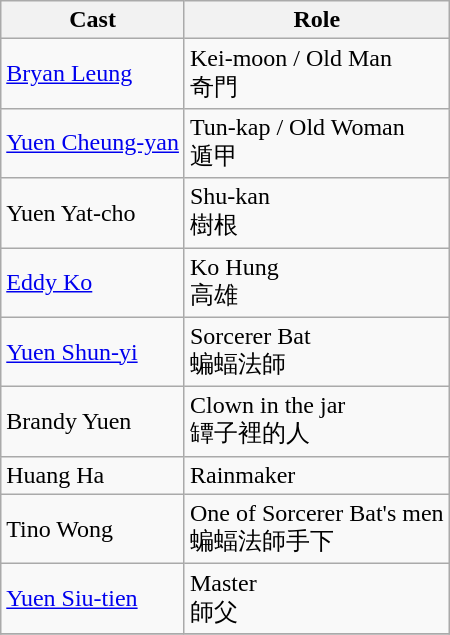<table class="wikitable">
<tr>
<th>Cast</th>
<th>Role</th>
</tr>
<tr>
<td><a href='#'>Bryan Leung</a></td>
<td>Kei-moon / Old Man<br>奇門</td>
</tr>
<tr>
<td><a href='#'>Yuen Cheung-yan</a></td>
<td>Tun-kap / Old Woman<br>遁甲</td>
</tr>
<tr>
<td>Yuen Yat-cho</td>
<td>Shu-kan<br>樹根</td>
</tr>
<tr>
<td><a href='#'>Eddy Ko</a></td>
<td>Ko Hung<br>高雄</td>
</tr>
<tr>
<td><a href='#'>Yuen Shun-yi</a></td>
<td>Sorcerer Bat<br>蝙蝠法師</td>
</tr>
<tr>
<td>Brandy Yuen</td>
<td>Clown in the jar<br>罈子裡的人</td>
</tr>
<tr>
<td>Huang Ha</td>
<td>Rainmaker</td>
</tr>
<tr>
<td>Tino Wong</td>
<td>One of Sorcerer Bat's men<br>蝙蝠法師手下</td>
</tr>
<tr>
<td><a href='#'>Yuen Siu-tien</a></td>
<td>Master<br>師父</td>
</tr>
<tr>
</tr>
</table>
